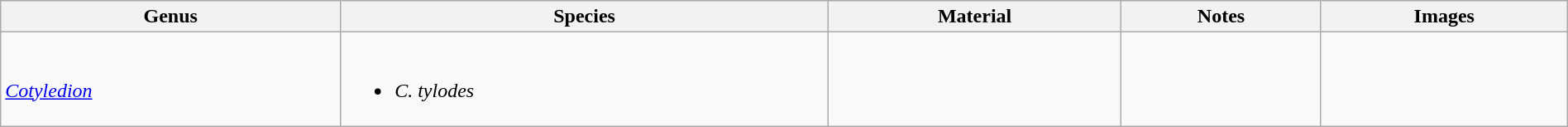<table class="wikitable" style="margin:auto;width:100%;">
<tr>
<th>Genus</th>
<th>Species</th>
<th>Material</th>
<th>Notes</th>
<th>Images</th>
</tr>
<tr>
<td><br><em><a href='#'>Cotyledion</a></em></td>
<td><br><ul><li><em>C. tylodes</em></li></ul></td>
<td></td>
<td></td>
<td></td>
</tr>
</table>
